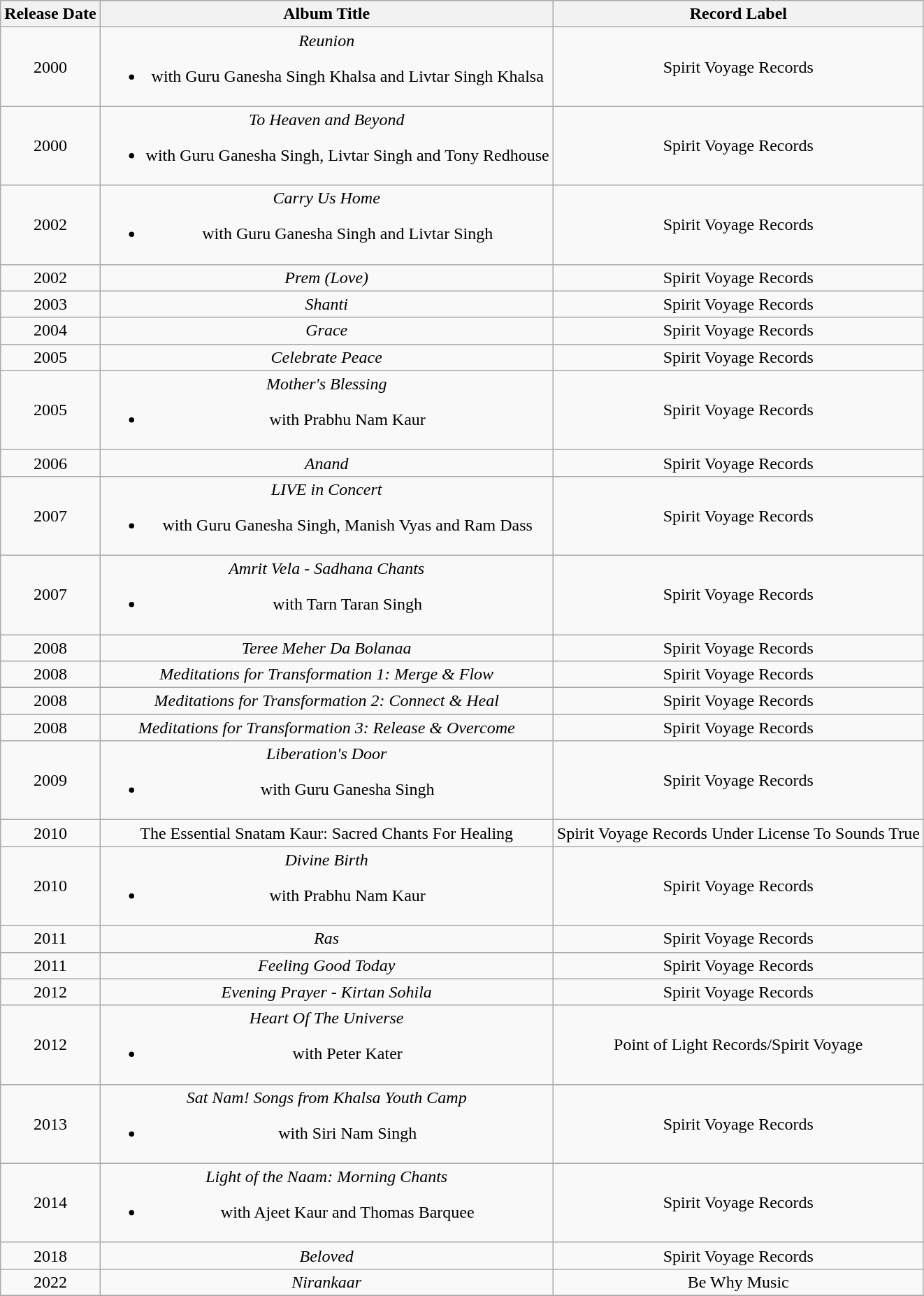<table class="wikitable" style="text-align:center;">
<tr>
<th>Release Date</th>
<th>Album Title</th>
<th>Record Label</th>
</tr>
<tr>
<td>2000</td>
<td><em>Reunion</em><br><ul><li>with Guru Ganesha Singh Khalsa and Livtar Singh Khalsa</li></ul></td>
<td>Spirit Voyage Records</td>
</tr>
<tr>
<td>2000</td>
<td><em>To Heaven and Beyond</em><br><ul><li>with Guru Ganesha Singh, Livtar Singh and Tony Redhouse</li></ul></td>
<td>Spirit Voyage Records</td>
</tr>
<tr>
<td>2002</td>
<td><em>Carry Us Home</em><br><ul><li>with Guru Ganesha Singh and Livtar Singh</li></ul></td>
<td>Spirit Voyage Records</td>
</tr>
<tr>
<td>2002</td>
<td><em>Prem (Love)</em></td>
<td>Spirit Voyage Records</td>
</tr>
<tr>
<td>2003</td>
<td><em>Shanti</em></td>
<td>Spirit Voyage Records</td>
</tr>
<tr>
<td>2004</td>
<td><em>Grace</em></td>
<td>Spirit Voyage Records</td>
</tr>
<tr>
<td>2005</td>
<td><em>Celebrate Peace</em></td>
<td>Spirit Voyage Records</td>
</tr>
<tr>
<td>2005</td>
<td><em>Mother's Blessing</em><br><ul><li>with Prabhu Nam Kaur</li></ul></td>
<td>Spirit Voyage Records</td>
</tr>
<tr>
<td>2006</td>
<td><em>Anand</em></td>
<td>Spirit Voyage Records</td>
</tr>
<tr>
<td>2007</td>
<td><em>LIVE in Concert</em><br><ul><li>with Guru Ganesha Singh, Manish Vyas and Ram Dass</li></ul></td>
<td>Spirit Voyage Records</td>
</tr>
<tr>
<td>2007</td>
<td><em>Amrit Vela - Sadhana Chants</em><br><ul><li>with Tarn Taran Singh</li></ul></td>
<td>Spirit Voyage Records</td>
</tr>
<tr>
<td>2008</td>
<td><em>Teree Meher Da Bolanaa</em></td>
<td>Spirit Voyage Records</td>
</tr>
<tr>
<td>2008</td>
<td><em>Meditations for Transformation 1: Merge & Flow</em></td>
<td>Spirit Voyage Records</td>
</tr>
<tr>
<td>2008</td>
<td><em>Meditations for Transformation 2: Connect & Heal</em></td>
<td>Spirit Voyage Records</td>
</tr>
<tr>
<td>2008</td>
<td><em>Meditations for Transformation 3: Release & Overcome</em></td>
<td>Spirit Voyage Records</td>
</tr>
<tr>
<td>2009</td>
<td><em>Liberation's Door</em><br><ul><li>with Guru Ganesha Singh</li></ul></td>
<td>Spirit Voyage Records</td>
</tr>
<tr>
<td>2010</td>
<td>The Essential Snatam Kaur: Sacred Chants For Healing</td>
<td>Spirit Voyage Records Under License To Sounds True</td>
</tr>
<tr>
<td>2010</td>
<td><em>Divine Birth</em><br><ul><li>with Prabhu Nam Kaur</li></ul></td>
<td>Spirit Voyage Records</td>
</tr>
<tr>
<td>2011</td>
<td><em>Ras</em></td>
<td>Spirit Voyage Records</td>
</tr>
<tr>
<td>2011</td>
<td><em>Feeling Good Today</em></td>
<td>Spirit Voyage Records</td>
</tr>
<tr>
<td>2012</td>
<td><em>Evening Prayer - Kirtan Sohila</em></td>
<td>Spirit Voyage Records</td>
</tr>
<tr>
<td>2012</td>
<td><em>Heart Of The Universe</em><br><ul><li>with Peter Kater</li></ul></td>
<td>Point of Light Records/Spirit Voyage</td>
</tr>
<tr>
<td>2013</td>
<td><em>Sat Nam! Songs from Khalsa Youth Camp</em><br><ul><li>with Siri Nam Singh</li></ul></td>
<td>Spirit Voyage Records</td>
</tr>
<tr>
<td>2014</td>
<td><em>Light of the Naam: Morning Chants</em><br><ul><li>with Ajeet Kaur and Thomas Barquee</li></ul></td>
<td>Spirit Voyage Records</td>
</tr>
<tr>
<td>2018</td>
<td><em>Beloved</em></td>
<td>Spirit Voyage Records</td>
</tr>
<tr>
<td>2022</td>
<td><em>Nirankaar</em></td>
<td>Be Why Music</td>
</tr>
<tr>
</tr>
</table>
